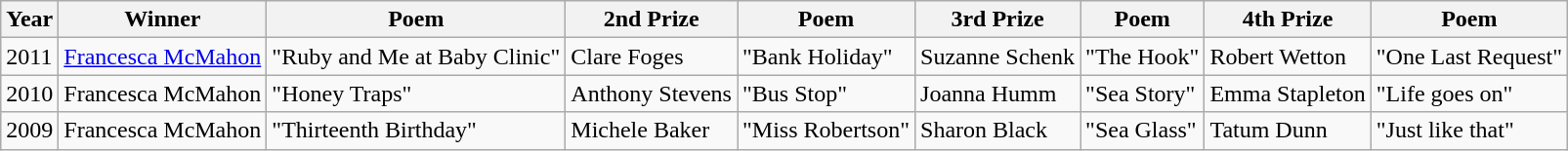<table class="wikitable">
<tr>
<th>Year</th>
<th>Winner</th>
<th>Poem</th>
<th>2nd Prize</th>
<th>Poem</th>
<th>3rd Prize</th>
<th>Poem</th>
<th>4th Prize</th>
<th>Poem</th>
</tr>
<tr>
<td>2011</td>
<td><a href='#'>Francesca McMahon</a></td>
<td>"Ruby and Me at Baby Clinic"</td>
<td>Clare Foges</td>
<td>"Bank Holiday"</td>
<td>Suzanne Schenk</td>
<td>"The Hook"</td>
<td>Robert Wetton</td>
<td>"One Last Request"</td>
</tr>
<tr>
<td>2010</td>
<td>Francesca McMahon</td>
<td>"Honey  Traps"</td>
<td>Anthony Stevens</td>
<td>"Bus Stop"</td>
<td>Joanna Humm</td>
<td>"Sea  Story"</td>
<td>Emma Stapleton</td>
<td>"Life goes on"</td>
</tr>
<tr>
<td>2009</td>
<td>Francesca McMahon</td>
<td>"Thirteenth Birthday"</td>
<td>Michele Baker</td>
<td>"Miss Robertson"</td>
<td>Sharon Black</td>
<td>"Sea Glass"</td>
<td>Tatum Dunn</td>
<td>"Just like that"</td>
</tr>
</table>
